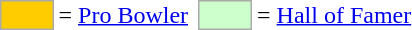<table>
<tr>
<td style="background-color:#FFCC00; border:1px solid #aaaaaa; width:2em;"></td>
<td>= <a href='#'>Pro Bowler</a> </td>
<td></td>
<td style="background-color:#CCFFCC; border:1px solid #aaaaaa; width:2em;"></td>
<td>= <a href='#'>Hall of Famer</a></td>
</tr>
</table>
